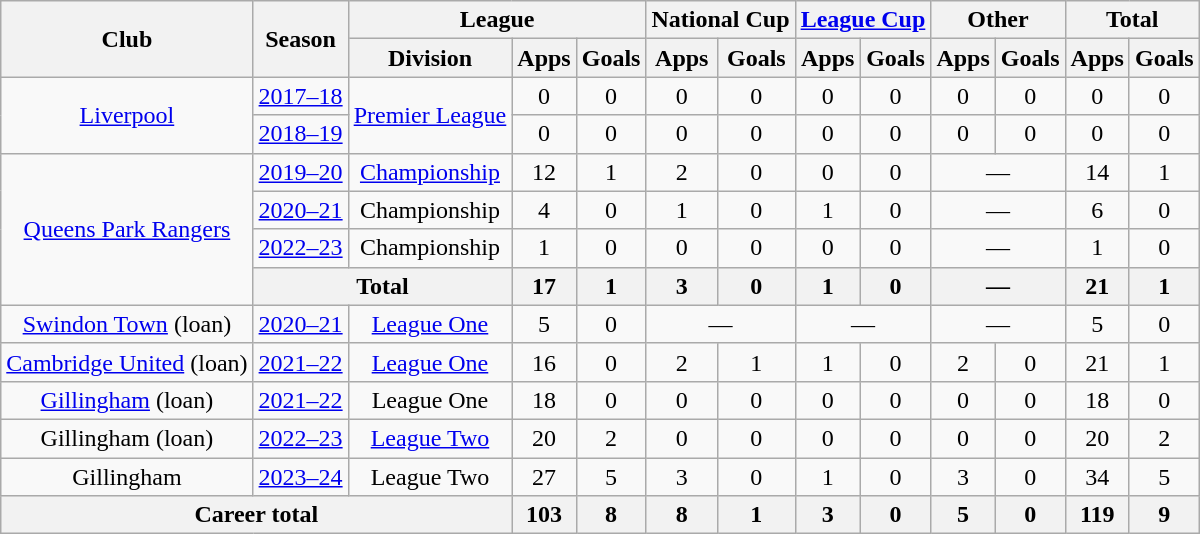<table class=wikitable style="text-align: center;">
<tr>
<th rowspan=2>Club</th>
<th rowspan=2>Season</th>
<th colspan=3>League</th>
<th colspan=2>National Cup</th>
<th colspan=2><a href='#'>League Cup</a></th>
<th colspan=2>Other</th>
<th colspan=2>Total</th>
</tr>
<tr>
<th>Division</th>
<th>Apps</th>
<th>Goals</th>
<th>Apps</th>
<th>Goals</th>
<th>Apps</th>
<th>Goals</th>
<th>Apps</th>
<th>Goals</th>
<th>Apps</th>
<th>Goals</th>
</tr>
<tr>
<td rowspan=2><a href='#'>Liverpool</a></td>
<td><a href='#'>2017–18</a></td>
<td rowspan=2><a href='#'>Premier League</a></td>
<td>0</td>
<td>0</td>
<td>0</td>
<td>0</td>
<td>0</td>
<td>0</td>
<td>0</td>
<td>0</td>
<td>0</td>
<td>0</td>
</tr>
<tr>
<td><a href='#'>2018–19</a></td>
<td>0</td>
<td>0</td>
<td>0</td>
<td>0</td>
<td>0</td>
<td>0</td>
<td>0</td>
<td>0</td>
<td>0</td>
<td>0</td>
</tr>
<tr>
<td rowspan=4><a href='#'>Queens Park Rangers</a></td>
<td><a href='#'>2019–20</a></td>
<td><a href='#'>Championship</a></td>
<td>12</td>
<td>1</td>
<td>2</td>
<td>0</td>
<td>0</td>
<td>0</td>
<td colspan=2>—</td>
<td>14</td>
<td>1</td>
</tr>
<tr>
<td><a href='#'>2020–21</a></td>
<td>Championship</td>
<td>4</td>
<td>0</td>
<td>1</td>
<td>0</td>
<td>1</td>
<td>0</td>
<td colspan=2>—</td>
<td>6</td>
<td>0</td>
</tr>
<tr>
<td><a href='#'>2022–23</a></td>
<td>Championship</td>
<td>1</td>
<td>0</td>
<td>0</td>
<td>0</td>
<td>0</td>
<td>0</td>
<td colspan="2">—</td>
<td>1</td>
<td>0</td>
</tr>
<tr>
<th colspan="2">Total</th>
<th>17</th>
<th>1</th>
<th>3</th>
<th>0</th>
<th>1</th>
<th>0</th>
<th colspan=2>—</th>
<th>21</th>
<th>1</th>
</tr>
<tr>
<td><a href='#'>Swindon Town</a> (loan)</td>
<td><a href='#'>2020–21</a></td>
<td><a href='#'>League One</a></td>
<td>5</td>
<td>0</td>
<td colspan=2>—</td>
<td colspan=2>—</td>
<td colspan=2>—</td>
<td>5</td>
<td>0</td>
</tr>
<tr>
<td><a href='#'>Cambridge United</a> (loan)</td>
<td><a href='#'>2021–22</a></td>
<td><a href='#'>League One</a></td>
<td>16</td>
<td>0</td>
<td>2</td>
<td>1</td>
<td>1</td>
<td>0</td>
<td>2</td>
<td>0</td>
<td>21</td>
<td>1</td>
</tr>
<tr>
<td><a href='#'>Gillingham</a> (loan)</td>
<td><a href='#'>2021–22</a></td>
<td>League One</td>
<td>18</td>
<td>0</td>
<td>0</td>
<td>0</td>
<td>0</td>
<td>0</td>
<td>0</td>
<td>0</td>
<td>18</td>
<td>0</td>
</tr>
<tr>
<td>Gillingham (loan)</td>
<td><a href='#'>2022–23</a></td>
<td><a href='#'>League Two</a></td>
<td>20</td>
<td>2</td>
<td>0</td>
<td>0</td>
<td>0</td>
<td>0</td>
<td>0</td>
<td>0</td>
<td>20</td>
<td>2</td>
</tr>
<tr>
<td>Gillingham</td>
<td><a href='#'>2023–24</a></td>
<td>League Two</td>
<td>27</td>
<td>5</td>
<td>3</td>
<td>0</td>
<td>1</td>
<td>0</td>
<td>3</td>
<td>0</td>
<td>34</td>
<td>5</td>
</tr>
<tr>
<th colspan=3>Career total</th>
<th>103</th>
<th>8</th>
<th>8</th>
<th>1</th>
<th>3</th>
<th>0</th>
<th>5</th>
<th>0</th>
<th>119</th>
<th>9</th>
</tr>
</table>
